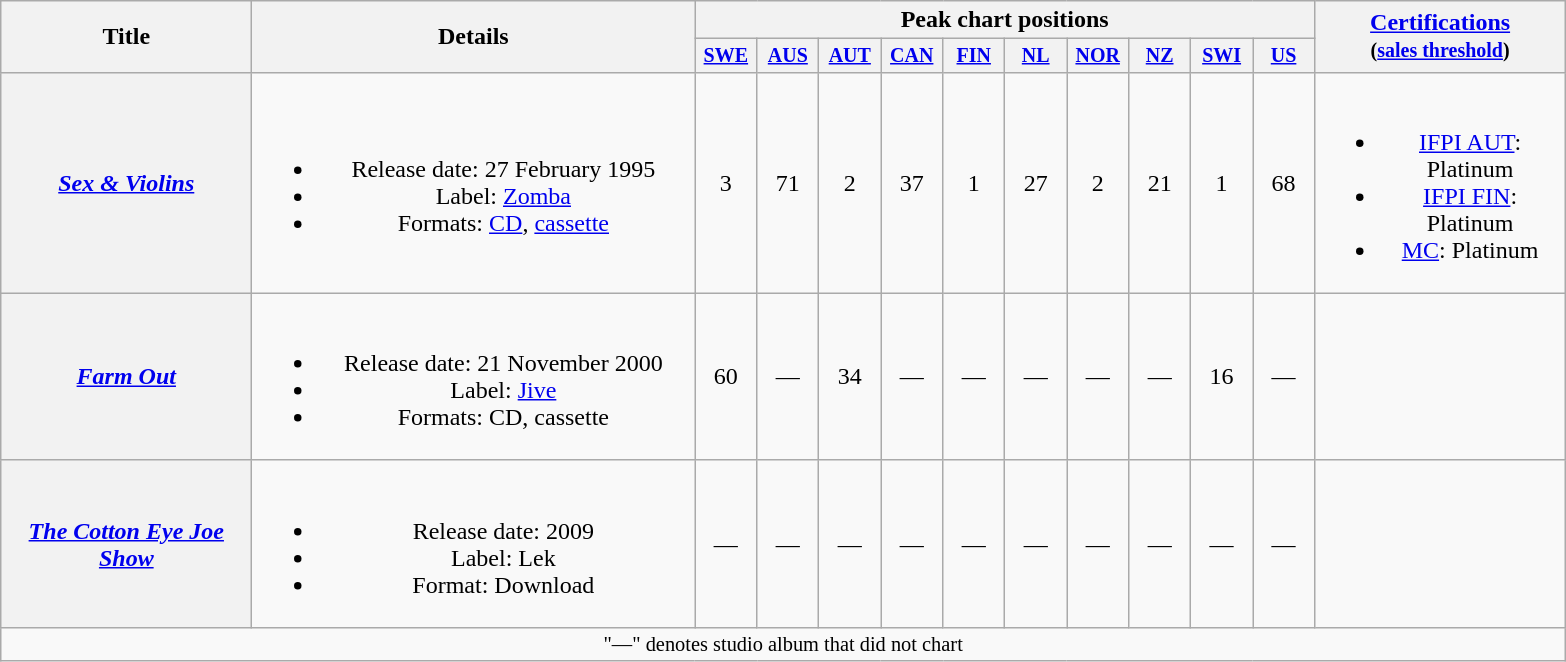<table class="wikitable plainrowheaders" style="text-align:center;">
<tr>
<th rowspan="2" style="width:10em;">Title</th>
<th rowspan="2" style="width:18em;">Details</th>
<th colspan="10">Peak chart positions</th>
<th rowspan="2" style="width:10em;"><a href='#'>Certifications</a><br><small>(<a href='#'>sales threshold</a>)</small></th>
</tr>
<tr style="font-size:smaller;">
<th style="width:35px;"><a href='#'>SWE</a><br></th>
<th style="width:35px;"><a href='#'>AUS</a><br></th>
<th style="width:35px;"><a href='#'>AUT</a><br></th>
<th style="width:35px;"><a href='#'>CAN</a><br></th>
<th style="width:35px;"><a href='#'>FIN</a><br></th>
<th style="width:35px;"><a href='#'>NL</a><br></th>
<th style="width:35px;"><a href='#'>NOR</a><br></th>
<th style="width:35px;"><a href='#'>NZ</a><br></th>
<th style="width:35px;"><a href='#'>SWI</a><br></th>
<th style="width:35px;"><a href='#'>US</a><br></th>
</tr>
<tr>
<th scope="row"><em><a href='#'>Sex & Violins</a></em></th>
<td><br><ul><li>Release date: 27 February 1995</li><li>Label: <a href='#'>Zomba</a></li><li>Formats: <a href='#'>CD</a>, <a href='#'>cassette</a></li></ul></td>
<td>3</td>
<td>71</td>
<td>2</td>
<td>37</td>
<td>1</td>
<td>27</td>
<td>2</td>
<td>21</td>
<td>1</td>
<td>68</td>
<td><br><ul><li><a href='#'>IFPI AUT</a>: Platinum</li><li><a href='#'>IFPI FIN</a>: Platinum</li><li><a href='#'>MC</a>: Platinum</li></ul></td>
</tr>
<tr>
<th scope="row"><em><a href='#'>Farm Out</a></em></th>
<td><br><ul><li>Release date: 21 November 2000</li><li>Label: <a href='#'>Jive</a></li><li>Formats: CD, cassette</li></ul></td>
<td>60</td>
<td>—</td>
<td>34</td>
<td>—</td>
<td>—</td>
<td>—</td>
<td>—</td>
<td>—</td>
<td>16</td>
<td>—</td>
<td></td>
</tr>
<tr>
<th scope="row"><em><a href='#'>The Cotton Eye Joe Show</a></em></th>
<td><br><ul><li>Release date: 2009</li><li>Label: Lek</li><li>Format: Download</li></ul></td>
<td>—</td>
<td>—</td>
<td>—</td>
<td>—</td>
<td>—</td>
<td>—</td>
<td>—</td>
<td>—</td>
<td>—</td>
<td>—</td>
<td></td>
</tr>
<tr>
<td colspan="15" style="font-size:85%">"—" denotes studio album that did not chart</td>
</tr>
</table>
